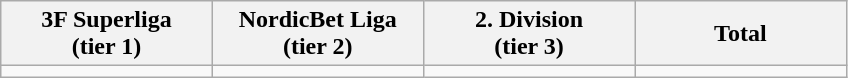<table class="wikitable">
<tr>
<th width="20%">3F Superliga<br> (tier 1)</th>
<th width="20%">NordicBet Liga<br> (tier 2)</th>
<th width="20%">2. Division<br> (tier 3)</th>
<th width="20%">Total</th>
</tr>
<tr>
<td></td>
<td></td>
<td></td>
<td></td>
</tr>
</table>
